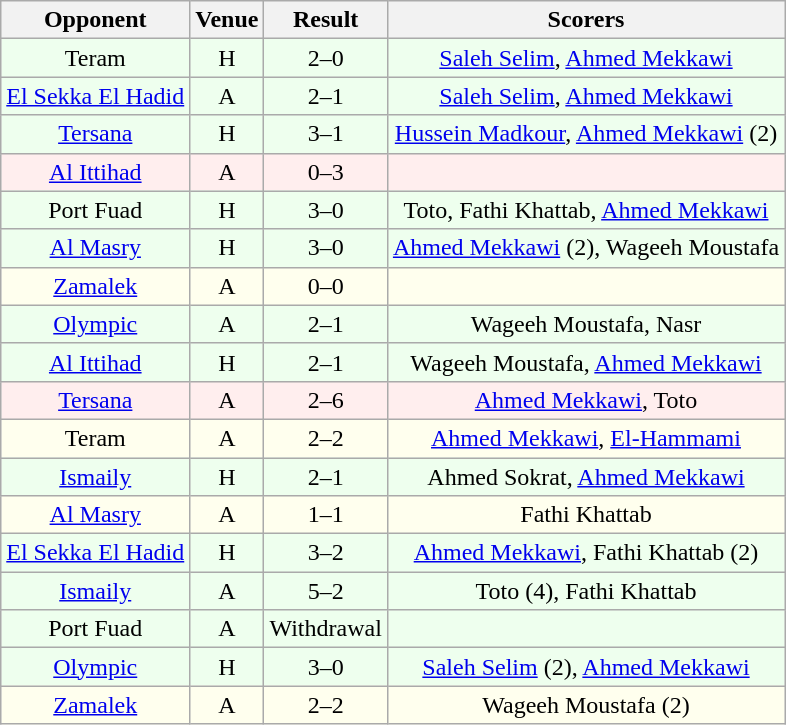<table class="wikitable sortable" style="font-size:100%; text-align:center">
<tr>
<th>Opponent</th>
<th>Venue</th>
<th>Result</th>
<th>Scorers</th>
</tr>
<tr bgcolor = "#EEFFEE">
<td>Teram</td>
<td>H</td>
<td>2–0</td>
<td><a href='#'>Saleh Selim</a>, <a href='#'>Ahmed Mekkawi</a></td>
</tr>
<tr bgcolor = "#EEFFEE">
<td><a href='#'>El Sekka El Hadid</a></td>
<td>A</td>
<td>2–1</td>
<td><a href='#'>Saleh Selim</a>, <a href='#'>Ahmed Mekkawi</a></td>
</tr>
<tr bgcolor = "#EEFFEE">
<td><a href='#'>Tersana</a></td>
<td>H</td>
<td>3–1</td>
<td><a href='#'>Hussein Madkour</a>, <a href='#'>Ahmed Mekkawi</a> (2)</td>
</tr>
<tr bgcolor = "#FFEEEE">
<td><a href='#'>Al Ittihad</a></td>
<td>A</td>
<td>0–3</td>
<td></td>
</tr>
<tr bgcolor = "#EEFFEE">
<td>Port Fuad</td>
<td>H</td>
<td>3–0</td>
<td>Toto, Fathi Khattab, <a href='#'>Ahmed Mekkawi</a></td>
</tr>
<tr bgcolor = "#EEFFEE">
<td><a href='#'>Al Masry</a></td>
<td>H</td>
<td>3–0</td>
<td><a href='#'>Ahmed Mekkawi</a> (2), Wageeh Moustafa</td>
</tr>
<tr bgcolor = "#FFFFEE">
<td><a href='#'>Zamalek</a></td>
<td>A</td>
<td>0–0</td>
<td></td>
</tr>
<tr bgcolor = "#EEFFEE">
<td><a href='#'>Olympic</a></td>
<td>A</td>
<td>2–1</td>
<td>Wageeh Moustafa, Nasr</td>
</tr>
<tr bgcolor = "#EEFFEE">
<td><a href='#'>Al Ittihad</a></td>
<td>H</td>
<td>2–1</td>
<td>Wageeh Moustafa, <a href='#'>Ahmed Mekkawi</a></td>
</tr>
<tr bgcolor = "#FFEEEE">
<td><a href='#'>Tersana</a></td>
<td>A</td>
<td>2–6</td>
<td><a href='#'>Ahmed Mekkawi</a>, Toto</td>
</tr>
<tr bgcolor = "#FFFFEE">
<td>Teram</td>
<td>A</td>
<td>2–2</td>
<td><a href='#'>Ahmed Mekkawi</a>, <a href='#'>El-Hammami</a></td>
</tr>
<tr bgcolor = "#EEFFEE">
<td><a href='#'>Ismaily</a></td>
<td>H</td>
<td>2–1</td>
<td>Ahmed Sokrat, <a href='#'>Ahmed Mekkawi</a></td>
</tr>
<tr bgcolor = "#FFFFEE">
<td><a href='#'>Al Masry</a></td>
<td>A</td>
<td>1–1</td>
<td>Fathi Khattab</td>
</tr>
<tr bgcolor = "#EEFFEE">
<td><a href='#'>El Sekka El Hadid</a></td>
<td>H</td>
<td>3–2</td>
<td><a href='#'>Ahmed Mekkawi</a>, Fathi Khattab (2)</td>
</tr>
<tr bgcolor = "#EEFFEE">
<td><a href='#'>Ismaily</a></td>
<td>A</td>
<td>5–2</td>
<td>Toto (4), Fathi Khattab</td>
</tr>
<tr bgcolor = "#EEFFEE">
<td>Port Fuad</td>
<td>A</td>
<td>Withdrawal</td>
<td></td>
</tr>
<tr bgcolor = "#EEFFEE">
<td><a href='#'>Olympic</a></td>
<td>H</td>
<td>3–0</td>
<td><a href='#'>Saleh Selim</a> (2), <a href='#'>Ahmed Mekkawi</a></td>
</tr>
<tr bgcolor = "#FFFFEE">
<td><a href='#'>Zamalek</a></td>
<td>A</td>
<td>2–2</td>
<td>Wageeh Moustafa (2)</td>
</tr>
</table>
